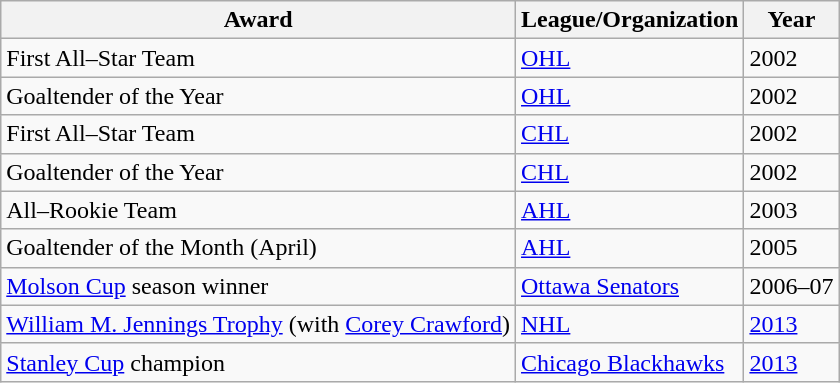<table class="wikitable">
<tr>
<th>Award</th>
<th>League/Organization</th>
<th>Year</th>
</tr>
<tr>
<td>First All–Star Team</td>
<td><a href='#'>OHL</a></td>
<td>2002</td>
</tr>
<tr>
<td>Goaltender of the Year</td>
<td><a href='#'>OHL</a></td>
<td>2002</td>
</tr>
<tr>
<td>First All–Star Team</td>
<td><a href='#'>CHL</a></td>
<td>2002</td>
</tr>
<tr>
<td>Goaltender of the Year</td>
<td><a href='#'>CHL</a></td>
<td>2002</td>
</tr>
<tr>
<td>All–Rookie Team</td>
<td><a href='#'>AHL</a></td>
<td>2003</td>
</tr>
<tr>
<td>Goaltender of the Month (April)</td>
<td><a href='#'>AHL</a></td>
<td>2005</td>
</tr>
<tr>
<td><a href='#'>Molson Cup</a> season winner</td>
<td><a href='#'>Ottawa Senators</a></td>
<td>2006–07</td>
</tr>
<tr>
<td><a href='#'>William M. Jennings Trophy</a> (with <a href='#'>Corey Crawford</a>)</td>
<td><a href='#'>NHL</a></td>
<td><a href='#'>2013</a></td>
</tr>
<tr>
<td><a href='#'>Stanley Cup</a> champion</td>
<td><a href='#'>Chicago Blackhawks</a></td>
<td><a href='#'>2013</a></td>
</tr>
</table>
